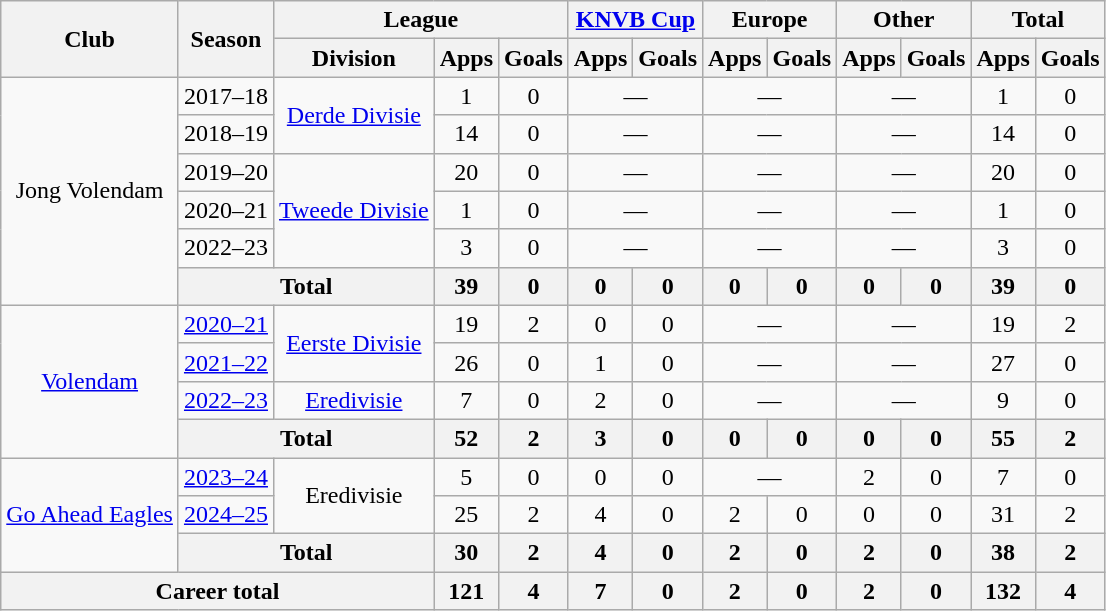<table class="wikitable" style="text-align:center">
<tr>
<th rowspan="2">Club</th>
<th rowspan="2">Season</th>
<th colspan="3">League</th>
<th colspan="2"><a href='#'>KNVB Cup</a></th>
<th colspan="2">Europe</th>
<th colspan="2">Other</th>
<th colspan="2">Total</th>
</tr>
<tr>
<th>Division</th>
<th>Apps</th>
<th>Goals</th>
<th>Apps</th>
<th>Goals</th>
<th>Apps</th>
<th>Goals</th>
<th>Apps</th>
<th>Goals</th>
<th>Apps</th>
<th>Goals</th>
</tr>
<tr>
<td rowspan="6">Jong Volendam</td>
<td>2017–18</td>
<td rowspan="2"><a href='#'>Derde Divisie</a></td>
<td>1</td>
<td>0</td>
<td colspan=2>—</td>
<td colspan=2>—</td>
<td colspan=2>—</td>
<td>1</td>
<td>0</td>
</tr>
<tr>
<td>2018–19</td>
<td>14</td>
<td>0</td>
<td colspan=2>—</td>
<td colspan=2>—</td>
<td colspan=2>—</td>
<td>14</td>
<td>0</td>
</tr>
<tr>
<td>2019–20</td>
<td rowspan="3"><a href='#'>Tweede Divisie</a></td>
<td>20</td>
<td>0</td>
<td colspan=2>—</td>
<td colspan=2>—</td>
<td colspan=2>—</td>
<td>20</td>
<td>0</td>
</tr>
<tr>
<td>2020–21</td>
<td>1</td>
<td>0</td>
<td colspan=2>—</td>
<td colspan=2>—</td>
<td colspan=2>—</td>
<td>1</td>
<td>0</td>
</tr>
<tr>
<td>2022–23</td>
<td>3</td>
<td>0</td>
<td colspan=2>—</td>
<td colspan=2>—</td>
<td colspan=2>—</td>
<td>3</td>
<td>0</td>
</tr>
<tr>
<th colspan="2">Total</th>
<th>39</th>
<th>0</th>
<th>0</th>
<th>0</th>
<th>0</th>
<th>0</th>
<th>0</th>
<th>0</th>
<th>39</th>
<th>0</th>
</tr>
<tr>
<td rowspan="4"><a href='#'>Volendam</a></td>
<td><a href='#'>2020–21</a></td>
<td rowspan="2"><a href='#'>Eerste Divisie</a></td>
<td>19</td>
<td>2</td>
<td>0</td>
<td>0</td>
<td colspan=2>—</td>
<td colspan=2>—</td>
<td>19</td>
<td>2</td>
</tr>
<tr>
<td><a href='#'>2021–22</a></td>
<td>26</td>
<td>0</td>
<td>1</td>
<td>0</td>
<td colspan=2>—</td>
<td colspan=2>—</td>
<td>27</td>
<td>0</td>
</tr>
<tr>
<td><a href='#'>2022–23</a></td>
<td><a href='#'>Eredivisie</a></td>
<td>7</td>
<td>0</td>
<td>2</td>
<td>0</td>
<td colspan=2>—</td>
<td colspan=2>—</td>
<td>9</td>
<td>0</td>
</tr>
<tr>
<th colspan="2">Total</th>
<th>52</th>
<th>2</th>
<th>3</th>
<th>0</th>
<th>0</th>
<th>0</th>
<th>0</th>
<th>0</th>
<th>55</th>
<th>2</th>
</tr>
<tr>
<td rowspan="3"><a href='#'>Go Ahead Eagles</a></td>
<td><a href='#'>2023–24</a></td>
<td rowspan="2">Eredivisie</td>
<td>5</td>
<td>0</td>
<td>0</td>
<td>0</td>
<td colspan=2>—</td>
<td>2</td>
<td>0</td>
<td>7</td>
<td>0</td>
</tr>
<tr>
<td><a href='#'>2024–25</a></td>
<td>25</td>
<td>2</td>
<td>4</td>
<td>0</td>
<td>2</td>
<td>0</td>
<td>0</td>
<td>0</td>
<td>31</td>
<td>2</td>
</tr>
<tr>
<th colspan="2">Total</th>
<th>30</th>
<th>2</th>
<th>4</th>
<th>0</th>
<th>2</th>
<th>0</th>
<th>2</th>
<th>0</th>
<th>38</th>
<th>2</th>
</tr>
<tr>
<th colspan="3">Career total</th>
<th>121</th>
<th>4</th>
<th>7</th>
<th>0</th>
<th>2</th>
<th>0</th>
<th>2</th>
<th>0</th>
<th>132</th>
<th>4</th>
</tr>
</table>
